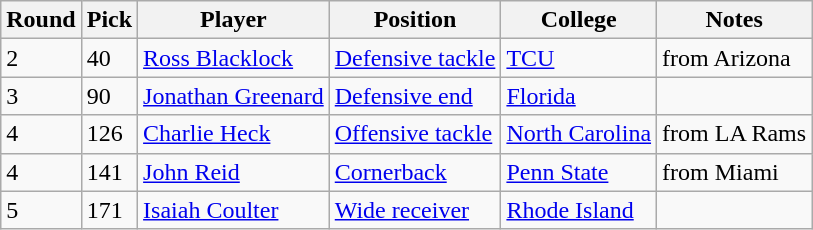<table class="wikitable">
<tr>
<th>Round</th>
<th>Pick</th>
<th>Player</th>
<th>Position</th>
<th>College</th>
<th>Notes</th>
</tr>
<tr>
<td>2</td>
<td>40</td>
<td><a href='#'>Ross Blacklock</a></td>
<td><a href='#'>Defensive tackle</a></td>
<td><a href='#'>TCU</a></td>
<td>from Arizona</td>
</tr>
<tr>
<td>3</td>
<td>90</td>
<td><a href='#'>Jonathan Greenard</a></td>
<td><a href='#'>Defensive end</a></td>
<td><a href='#'>Florida</a></td>
<td></td>
</tr>
<tr>
<td>4</td>
<td>126</td>
<td><a href='#'>Charlie Heck</a></td>
<td><a href='#'>Offensive tackle</a></td>
<td><a href='#'>North Carolina</a></td>
<td>from LA Rams</td>
</tr>
<tr>
<td>4</td>
<td>141</td>
<td><a href='#'>John Reid</a></td>
<td><a href='#'>Cornerback</a></td>
<td><a href='#'>Penn State</a></td>
<td>from Miami</td>
</tr>
<tr>
<td>5</td>
<td>171</td>
<td><a href='#'>Isaiah Coulter</a></td>
<td><a href='#'>Wide receiver</a></td>
<td><a href='#'>Rhode Island</a></td>
<td></td>
</tr>
</table>
